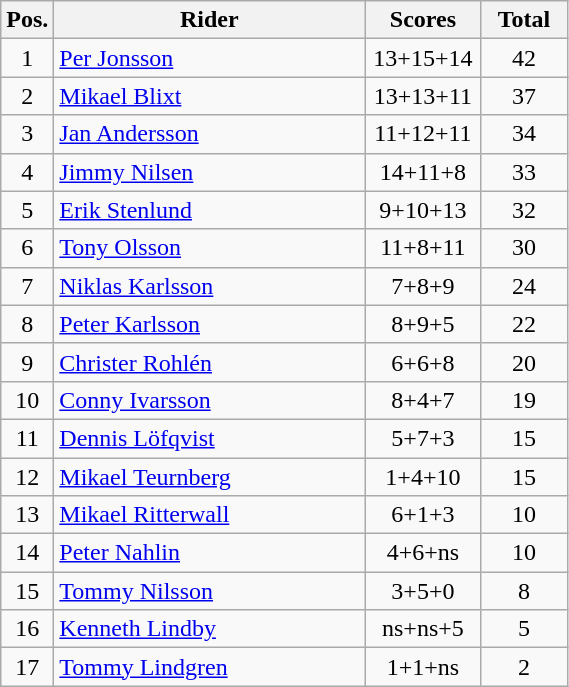<table class=wikitable>
<tr>
<th width=25px>Pos.</th>
<th width=200px>Rider</th>
<th width=70px>Scores</th>
<th width=50px>Total</th>
</tr>
<tr align=center >
<td>1</td>
<td align=left><a href='#'>Per Jonsson</a></td>
<td>13+15+14</td>
<td>42</td>
</tr>
<tr align=center >
<td>2</td>
<td align=left><a href='#'>Mikael Blixt</a></td>
<td>13+13+11</td>
<td>37</td>
</tr>
<tr align=center >
<td>3</td>
<td align=left><a href='#'>Jan Andersson</a></td>
<td>11+12+11</td>
<td>34</td>
</tr>
<tr align=center >
<td>4</td>
<td align=left><a href='#'>Jimmy Nilsen</a></td>
<td>14+11+8</td>
<td>33</td>
</tr>
<tr align=center >
<td>5</td>
<td align=left><a href='#'>Erik Stenlund</a></td>
<td>9+10+13</td>
<td>32</td>
</tr>
<tr align=center >
<td>6</td>
<td align=left><a href='#'>Tony Olsson</a></td>
<td>11+8+11</td>
<td>30</td>
</tr>
<tr align=center>
<td>7</td>
<td align=left><a href='#'>Niklas Karlsson</a></td>
<td>7+8+9</td>
<td>24</td>
</tr>
<tr align=center>
<td>8</td>
<td align=left><a href='#'>Peter Karlsson</a></td>
<td>8+9+5</td>
<td>22</td>
</tr>
<tr align=center>
<td>9</td>
<td align=left><a href='#'>Christer Rohlén</a></td>
<td>6+6+8</td>
<td>20</td>
</tr>
<tr align=center>
<td>10</td>
<td align=left><a href='#'>Conny Ivarsson</a></td>
<td>8+4+7</td>
<td>19</td>
</tr>
<tr align=center>
<td>11</td>
<td align=left><a href='#'>Dennis Löfqvist</a></td>
<td>5+7+3</td>
<td>15</td>
</tr>
<tr align=center>
<td>12</td>
<td align=left><a href='#'>Mikael Teurnberg</a></td>
<td>1+4+10</td>
<td>15</td>
</tr>
<tr align=center>
<td>13</td>
<td align=left><a href='#'>Mikael Ritterwall</a></td>
<td>6+1+3</td>
<td>10</td>
</tr>
<tr align=center>
<td>14</td>
<td align=left><a href='#'>Peter Nahlin</a></td>
<td>4+6+ns</td>
<td>10</td>
</tr>
<tr align=center>
<td>15</td>
<td align=left><a href='#'>Tommy Nilsson</a></td>
<td>3+5+0</td>
<td>8</td>
</tr>
<tr align=center>
<td>16</td>
<td align=left><a href='#'>Kenneth Lindby</a></td>
<td>ns+ns+5</td>
<td>5</td>
</tr>
<tr align=center>
<td>17</td>
<td align=left><a href='#'>Tommy Lindgren</a></td>
<td>1+1+ns</td>
<td>2</td>
</tr>
</table>
